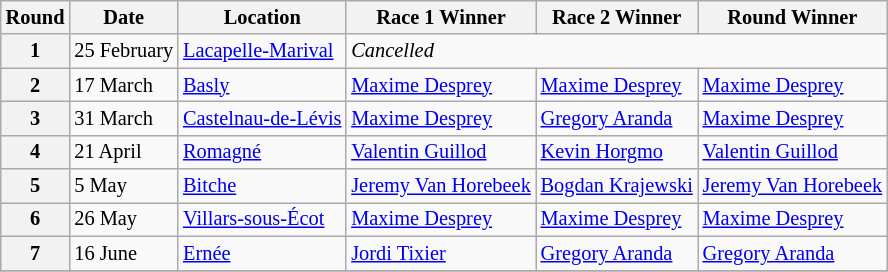<table class="wikitable" style="font-size: 85%;">
<tr>
<th>Round</th>
<th>Date</th>
<th>Location</th>
<th>Race 1 Winner</th>
<th>Race 2 Winner</th>
<th>Round Winner</th>
</tr>
<tr>
<th>1</th>
<td>25 February</td>
<td> <a href='#'>Lacapelle-Marival</a></td>
<td colspan=3><em>Cancelled</em></td>
</tr>
<tr>
<th>2</th>
<td>17 March</td>
<td> <a href='#'>Basly</a></td>
<td> <a href='#'>Maxime Desprey</a></td>
<td> <a href='#'>Maxime Desprey</a></td>
<td> <a href='#'>Maxime Desprey</a></td>
</tr>
<tr>
<th>3</th>
<td>31 March</td>
<td> <a href='#'>Castelnau-de-Lévis</a></td>
<td> <a href='#'>Maxime Desprey</a></td>
<td> <a href='#'>Gregory Aranda</a></td>
<td> <a href='#'>Maxime Desprey</a></td>
</tr>
<tr>
<th>4</th>
<td>21 April</td>
<td> <a href='#'>Romagné</a></td>
<td> <a href='#'>Valentin Guillod</a></td>
<td> <a href='#'>Kevin Horgmo</a></td>
<td> <a href='#'>Valentin Guillod</a></td>
</tr>
<tr>
<th>5</th>
<td>5 May</td>
<td> <a href='#'>Bitche</a></td>
<td> <a href='#'>Jeremy Van Horebeek</a></td>
<td> <a href='#'>Bogdan Krajewski</a></td>
<td> <a href='#'>Jeremy Van Horebeek</a></td>
</tr>
<tr>
<th>6</th>
<td>26 May</td>
<td> <a href='#'>Villars-sous-Écot</a></td>
<td> <a href='#'>Maxime Desprey</a></td>
<td> <a href='#'>Maxime Desprey</a></td>
<td> <a href='#'>Maxime Desprey</a></td>
</tr>
<tr>
<th>7</th>
<td>16 June</td>
<td> <a href='#'>Ernée</a></td>
<td> <a href='#'>Jordi Tixier</a></td>
<td> <a href='#'>Gregory Aranda</a></td>
<td> <a href='#'>Gregory Aranda</a></td>
</tr>
<tr>
</tr>
</table>
